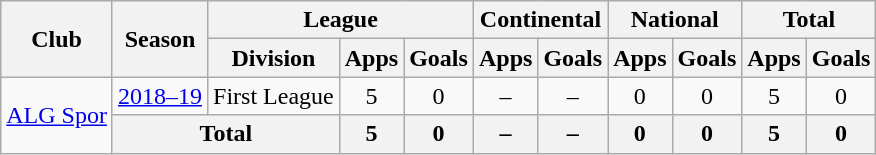<table class="wikitable" style="text-align: center;">
<tr>
<th rowspan=2>Club</th>
<th rowspan=2>Season</th>
<th colspan=3>League</th>
<th colspan=2>Continental</th>
<th colspan=2>National</th>
<th colspan=2>Total</th>
</tr>
<tr>
<th>Division</th>
<th>Apps</th>
<th>Goals</th>
<th>Apps</th>
<th>Goals</th>
<th>Apps</th>
<th>Goals</th>
<th>Apps</th>
<th>Goals</th>
</tr>
<tr>
<td rowspan=2><a href='#'>ALG Spor</a></td>
<td><a href='#'>2018–19</a></td>
<td>First League</td>
<td>5</td>
<td>0</td>
<td>–</td>
<td>–</td>
<td>0</td>
<td>0</td>
<td>5</td>
<td>0</td>
</tr>
<tr>
<th colspan=2>Total</th>
<th>5</th>
<th>0</th>
<th>–</th>
<th>–</th>
<th>0</th>
<th>0</th>
<th>5</th>
<th>0</th>
</tr>
</table>
